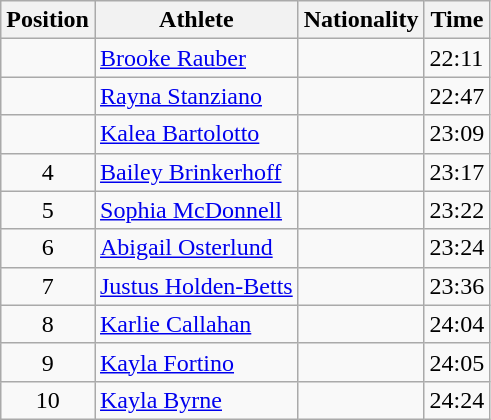<table class="wikitable sortable">
<tr>
<th>Position</th>
<th>Athlete</th>
<th>Nationality</th>
<th>Time</th>
</tr>
<tr>
<td align=center></td>
<td><a href='#'>Brooke Rauber</a></td>
<td></td>
<td>22:11</td>
</tr>
<tr>
<td align=center></td>
<td><a href='#'>Rayna Stanziano</a></td>
<td></td>
<td>22:47</td>
</tr>
<tr>
<td align=center></td>
<td><a href='#'>Kalea Bartolotto</a></td>
<td></td>
<td>23:09</td>
</tr>
<tr>
<td align=center>4</td>
<td><a href='#'>Bailey Brinkerhoff</a></td>
<td></td>
<td>23:17</td>
</tr>
<tr>
<td align=center>5</td>
<td><a href='#'>Sophia McDonnell</a></td>
<td></td>
<td>23:22</td>
</tr>
<tr>
<td align=center>6</td>
<td><a href='#'>Abigail Osterlund</a></td>
<td></td>
<td>23:24</td>
</tr>
<tr>
<td align=center>7</td>
<td><a href='#'>Justus Holden-Betts</a></td>
<td></td>
<td>23:36</td>
</tr>
<tr>
<td align=center>8</td>
<td><a href='#'>Karlie Callahan</a></td>
<td></td>
<td>24:04</td>
</tr>
<tr>
<td align=center>9</td>
<td><a href='#'>Kayla Fortino</a></td>
<td></td>
<td>24:05</td>
</tr>
<tr>
<td align=center>10</td>
<td><a href='#'>Kayla Byrne</a></td>
<td></td>
<td>24:24</td>
</tr>
</table>
